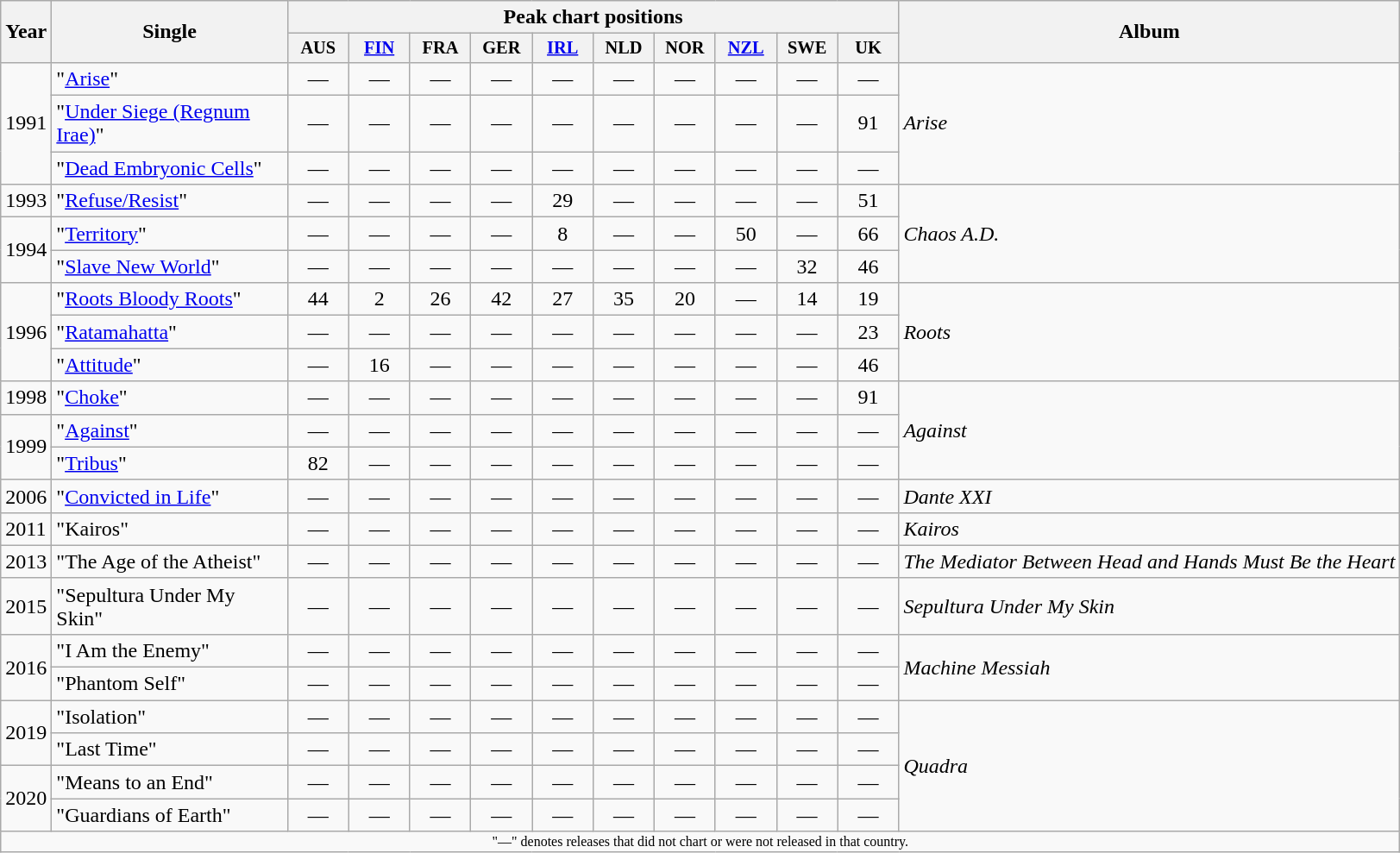<table class="wikitable">
<tr>
<th rowspan="2">Year</th>
<th rowspan="2" style="width:175px;">Single</th>
<th colspan="10">Peak chart positions</th>
<th rowspan="2">Album</th>
</tr>
<tr>
<th style="width:3em;font-size:85%">AUS<br></th>
<th style="width:3em;font-size:85%"><a href='#'>FIN</a><br></th>
<th style="width:3em;font-size:85%">FRA<br></th>
<th style="width:3em;font-size:85%">GER<br></th>
<th style="width:3em;font-size:85%"><a href='#'>IRL</a><br></th>
<th style="width:3em;font-size:85%">NLD<br></th>
<th style="width:3em;font-size:85%">NOR<br></th>
<th style="width:3em;font-size:85%"><a href='#'>NZL</a><br></th>
<th style="width:3em;font-size:85%">SWE<br></th>
<th style="width:3em;font-size:85%">UK<br></th>
</tr>
<tr>
<td rowspan="3">1991</td>
<td>"<a href='#'>Arise</a>"</td>
<td style="text-align:center;">—</td>
<td style="text-align:center;">—</td>
<td style="text-align:center;">—</td>
<td style="text-align:center;">—</td>
<td style="text-align:center;">—</td>
<td style="text-align:center;">—</td>
<td style="text-align:center;">—</td>
<td style="text-align:center;">—</td>
<td style="text-align:center;">—</td>
<td style="text-align:center;">—</td>
<td rowspan="3"><em>Arise</em></td>
</tr>
<tr>
<td>"<a href='#'>Under Siege (Regnum Irae)</a>"</td>
<td style="text-align:center;">—</td>
<td style="text-align:center;">—</td>
<td style="text-align:center;">—</td>
<td style="text-align:center;">—</td>
<td style="text-align:center;">—</td>
<td style="text-align:center;">—</td>
<td style="text-align:center;">—</td>
<td style="text-align:center;">—</td>
<td style="text-align:center;">—</td>
<td style="text-align:center;">91</td>
</tr>
<tr>
<td>"<a href='#'>Dead Embryonic Cells</a>"</td>
<td style="text-align:center;">—</td>
<td style="text-align:center;">—</td>
<td style="text-align:center;">—</td>
<td style="text-align:center;">—</td>
<td style="text-align:center;">—</td>
<td style="text-align:center;">—</td>
<td style="text-align:center;">—</td>
<td style="text-align:center;">—</td>
<td style="text-align:center;">—</td>
<td style="text-align:center;">—</td>
</tr>
<tr>
<td>1993</td>
<td>"<a href='#'>Refuse/Resist</a>"</td>
<td style="text-align:center;">—</td>
<td style="text-align:center;">—</td>
<td style="text-align:center;">—</td>
<td style="text-align:center;">—</td>
<td style="text-align:center;">29</td>
<td style="text-align:center;">—</td>
<td style="text-align:center;">—</td>
<td style="text-align:center;">—</td>
<td style="text-align:center;">—</td>
<td style="text-align:center;">51</td>
<td rowspan="3"><em>Chaos A.D.</em></td>
</tr>
<tr>
<td rowspan="2">1994</td>
<td>"<a href='#'>Territory</a>"</td>
<td style="text-align:center;">—</td>
<td style="text-align:center;">—</td>
<td style="text-align:center;">—</td>
<td style="text-align:center;">—</td>
<td style="text-align:center;">8</td>
<td style="text-align:center;">—</td>
<td style="text-align:center;">—</td>
<td style="text-align:center;">50</td>
<td style="text-align:center;">—</td>
<td style="text-align:center;">66</td>
</tr>
<tr>
<td>"<a href='#'>Slave New World</a>"</td>
<td style="text-align:center;">—</td>
<td style="text-align:center;">—</td>
<td style="text-align:center;">—</td>
<td style="text-align:center;">—</td>
<td style="text-align:center;">—</td>
<td style="text-align:center;">—</td>
<td style="text-align:center;">—</td>
<td style="text-align:center;">—</td>
<td style="text-align:center;">32</td>
<td style="text-align:center;">46</td>
</tr>
<tr>
<td rowspan="3">1996</td>
<td>"<a href='#'>Roots Bloody Roots</a>"</td>
<td style="text-align:center;">44</td>
<td style="text-align:center;">2</td>
<td style="text-align:center;">26</td>
<td style="text-align:center;">42</td>
<td style="text-align:center;">27</td>
<td style="text-align:center;">35</td>
<td style="text-align:center;">20</td>
<td style="text-align:center;">—</td>
<td style="text-align:center;">14</td>
<td style="text-align:center;">19</td>
<td rowspan="3"><em>Roots</em></td>
</tr>
<tr>
<td>"<a href='#'>Ratamahatta</a>"</td>
<td style="text-align:center;">—</td>
<td style="text-align:center;">—</td>
<td style="text-align:center;">—</td>
<td style="text-align:center;">—</td>
<td style="text-align:center;">—</td>
<td style="text-align:center;">—</td>
<td style="text-align:center;">—</td>
<td style="text-align:center;">—</td>
<td style="text-align:center;">—</td>
<td style="text-align:center;">23</td>
</tr>
<tr>
<td>"<a href='#'>Attitude</a>"</td>
<td style="text-align:center;">—</td>
<td style="text-align:center;">16</td>
<td style="text-align:center;">—</td>
<td style="text-align:center;">—</td>
<td style="text-align:center;">—</td>
<td style="text-align:center;">—</td>
<td style="text-align:center;">—</td>
<td style="text-align:center;">—</td>
<td style="text-align:center;">—</td>
<td style="text-align:center;">46</td>
</tr>
<tr>
<td>1998</td>
<td>"<a href='#'>Choke</a>"</td>
<td style="text-align:center;">—</td>
<td style="text-align:center;">—</td>
<td style="text-align:center;">—</td>
<td style="text-align:center;">—</td>
<td style="text-align:center;">—</td>
<td style="text-align:center;">—</td>
<td style="text-align:center;">—</td>
<td style="text-align:center;">—</td>
<td style="text-align:center;">—</td>
<td style="text-align:center;">91</td>
<td rowspan="3"><em>Against</em></td>
</tr>
<tr>
<td rowspan="2">1999</td>
<td>"<a href='#'>Against</a>"</td>
<td style="text-align:center;">—</td>
<td style="text-align:center;">—</td>
<td style="text-align:center;">—</td>
<td style="text-align:center;">—</td>
<td style="text-align:center;">—</td>
<td style="text-align:center;">—</td>
<td style="text-align:center;">—</td>
<td style="text-align:center;">—</td>
<td style="text-align:center;">—</td>
<td style="text-align:center;">—</td>
</tr>
<tr>
<td>"<a href='#'>Tribus</a>"</td>
<td style="text-align:center;">82</td>
<td style="text-align:center;">—</td>
<td style="text-align:center;">—</td>
<td style="text-align:center;">—</td>
<td style="text-align:center;">—</td>
<td style="text-align:center;">—</td>
<td style="text-align:center;">—</td>
<td style="text-align:center;">—</td>
<td style="text-align:center;">—</td>
<td style="text-align:center;">—</td>
</tr>
<tr>
<td>2006</td>
<td>"<a href='#'>Convicted in Life</a>"</td>
<td style="text-align:center;">—</td>
<td style="text-align:center;">—</td>
<td style="text-align:center;">—</td>
<td style="text-align:center;">—</td>
<td style="text-align:center;">—</td>
<td style="text-align:center;">—</td>
<td style="text-align:center;">—</td>
<td style="text-align:center;">—</td>
<td style="text-align:center;">—</td>
<td style="text-align:center;">—</td>
<td><em>Dante XXI</em></td>
</tr>
<tr>
<td>2011</td>
<td>"Kairos"</td>
<td style="text-align:center;">—</td>
<td style="text-align:center;">—</td>
<td style="text-align:center;">—</td>
<td style="text-align:center;">—</td>
<td style="text-align:center;">—</td>
<td style="text-align:center;">—</td>
<td style="text-align:center;">—</td>
<td style="text-align:center;">—</td>
<td style="text-align:center;">—</td>
<td style="text-align:center;">—</td>
<td><em>Kairos</em></td>
</tr>
<tr>
<td>2013</td>
<td>"The Age of the Atheist"</td>
<td style="text-align:center;">—</td>
<td style="text-align:center;">—</td>
<td style="text-align:center;">—</td>
<td style="text-align:center;">—</td>
<td style="text-align:center;">—</td>
<td style="text-align:center;">—</td>
<td style="text-align:center;">—</td>
<td style="text-align:center;">—</td>
<td style="text-align:center;">—</td>
<td style="text-align:center;">—</td>
<td><em>The Mediator Between Head and Hands Must Be the Heart</em></td>
</tr>
<tr>
<td>2015</td>
<td>"Sepultura Under My Skin"</td>
<td style="text-align:center;">—</td>
<td style="text-align:center;">—</td>
<td style="text-align:center;">—</td>
<td style="text-align:center;">—</td>
<td style="text-align:center;">—</td>
<td style="text-align:center;">—</td>
<td style="text-align:center;">—</td>
<td style="text-align:center;">—</td>
<td style="text-align:center;">—</td>
<td style="text-align:center;">—</td>
<td><em>Sepultura Under My Skin</em></td>
</tr>
<tr>
<td rowspan="2">2016</td>
<td>"I Am the Enemy"</td>
<td style="text-align:center;">—</td>
<td style="text-align:center;">—</td>
<td style="text-align:center;">—</td>
<td style="text-align:center;">—</td>
<td style="text-align:center;">—</td>
<td style="text-align:center;">—</td>
<td style="text-align:center;">—</td>
<td style="text-align:center;">—</td>
<td style="text-align:center;">—</td>
<td style="text-align:center;">—</td>
<td rowspan="2"><em>Machine Messiah</em></td>
</tr>
<tr>
<td>"Phantom Self"</td>
<td style="text-align:center;">—</td>
<td style="text-align:center;">—</td>
<td style="text-align:center;">—</td>
<td style="text-align:center;">—</td>
<td style="text-align:center;">—</td>
<td style="text-align:center;">—</td>
<td style="text-align:center;">—</td>
<td style="text-align:center;">—</td>
<td style="text-align:center;">—</td>
<td style="text-align:center;">—</td>
</tr>
<tr>
<td rowspan="2">2019</td>
<td>"Isolation"</td>
<td style="text-align:center;">—</td>
<td style="text-align:center;">—</td>
<td style="text-align:center;">—</td>
<td style="text-align:center;">—</td>
<td style="text-align:center;">—</td>
<td style="text-align:center;">—</td>
<td style="text-align:center;">—</td>
<td style="text-align:center;">—</td>
<td style="text-align:center;">—</td>
<td style="text-align:center;">—</td>
<td rowspan="4"><em>Quadra</em></td>
</tr>
<tr>
<td>"Last Time"</td>
<td style="text-align:center;">—</td>
<td style="text-align:center;">—</td>
<td style="text-align:center;">—</td>
<td style="text-align:center;">—</td>
<td style="text-align:center;">—</td>
<td style="text-align:center;">—</td>
<td style="text-align:center;">—</td>
<td style="text-align:center;">—</td>
<td style="text-align:center;">—</td>
<td style="text-align:center;">—</td>
</tr>
<tr>
<td rowspan="2">2020</td>
<td>"Means to an End"</td>
<td style="text-align:center;">—</td>
<td style="text-align:center;">—</td>
<td style="text-align:center;">—</td>
<td style="text-align:center;">—</td>
<td style="text-align:center;">—</td>
<td style="text-align:center;">—</td>
<td style="text-align:center;">—</td>
<td style="text-align:center;">—</td>
<td style="text-align:center;">—</td>
<td style="text-align:center;">—</td>
</tr>
<tr>
<td>"Guardians of Earth"</td>
<td style="text-align:center;">—</td>
<td style="text-align:center;">—</td>
<td style="text-align:center;">—</td>
<td style="text-align:center;">—</td>
<td style="text-align:center;">—</td>
<td style="text-align:center;">—</td>
<td style="text-align:center;">—</td>
<td style="text-align:center;">—</td>
<td style="text-align:center;">—</td>
<td style="text-align:center;">—</td>
</tr>
<tr>
<td colspan="14" style="text-align:center; font-size:8pt;">"—" denotes releases that did not chart or were not released in that country.</td>
</tr>
</table>
